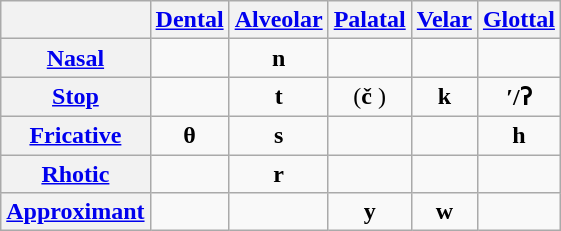<table class="wikitable">
<tr>
<th></th>
<th><a href='#'>Dental</a></th>
<th><a href='#'>Alveolar</a></th>
<th><a href='#'>Palatal</a></th>
<th><a href='#'>Velar</a></th>
<th><a href='#'>Glottal</a></th>
</tr>
<tr align=center>
<th><a href='#'>Nasal</a></th>
<td></td>
<td><strong>n</strong> </td>
<td></td>
<td></td>
<td></td>
</tr>
<tr align=center>
<th><a href='#'>Stop</a></th>
<td></td>
<td><strong>t</strong> </td>
<td>(<strong>č</strong> )</td>
<td><strong>k</strong> </td>
<td><strong>′/ʔ</strong> </td>
</tr>
<tr align=center>
<th><a href='#'>Fricative</a></th>
<td><strong>θ</strong> </td>
<td><strong>s</strong> </td>
<td></td>
<td></td>
<td><strong>h</strong> </td>
</tr>
<tr align=center>
<th><a href='#'>Rhotic</a></th>
<td></td>
<td><strong>r</strong> </td>
<td></td>
<td></td>
<td></td>
</tr>
<tr align=center>
<th><a href='#'>Approximant</a></th>
<td></td>
<td></td>
<td><strong>y</strong> </td>
<td><strong>w</strong> </td>
<td></td>
</tr>
</table>
